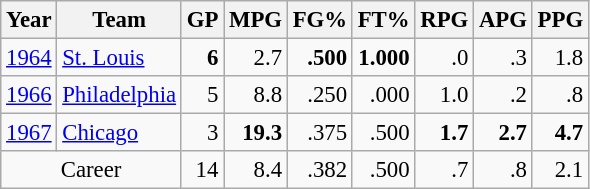<table class="wikitable sortable" style="font-size:95%; text-align:right;">
<tr>
<th>Year</th>
<th>Team</th>
<th>GP</th>
<th>MPG</th>
<th>FG%</th>
<th>FT%</th>
<th>RPG</th>
<th>APG</th>
<th>PPG</th>
</tr>
<tr>
<td style="text-align:left;"><a href='#'>1964</a></td>
<td style="text-align:left;"><a href='#'>St. Louis</a></td>
<td><strong>6</strong></td>
<td>2.7</td>
<td><strong>.500</strong></td>
<td><strong>1.000</strong></td>
<td>.0</td>
<td>.3</td>
<td>1.8</td>
</tr>
<tr>
<td style="text-align:left;"><a href='#'>1966</a></td>
<td style="text-align:left;"><a href='#'>Philadelphia</a></td>
<td>5</td>
<td>8.8</td>
<td>.250</td>
<td>.000</td>
<td>1.0</td>
<td>.2</td>
<td>.8</td>
</tr>
<tr>
<td style="text-align:left;"><a href='#'>1967</a></td>
<td style="text-align:left;"><a href='#'>Chicago</a></td>
<td>3</td>
<td><strong>19.3</strong></td>
<td>.375</td>
<td>.500</td>
<td><strong>1.7</strong></td>
<td><strong>2.7</strong></td>
<td><strong>4.7</strong></td>
</tr>
<tr class="sortbottom">
<td style="text-align:center;" colspan="2">Career</td>
<td>14</td>
<td>8.4</td>
<td>.382</td>
<td>.500</td>
<td>.7</td>
<td>.8</td>
<td>2.1</td>
</tr>
</table>
